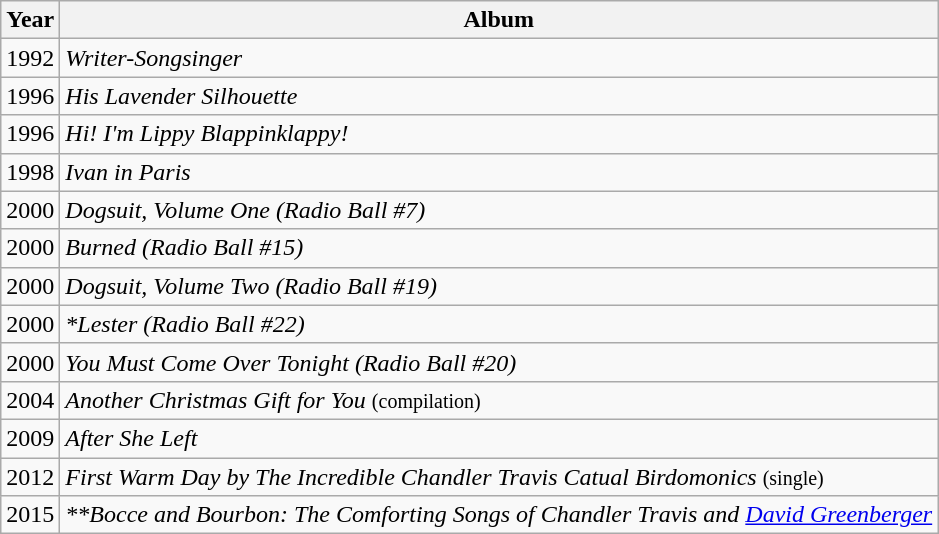<table class="wikitable">
<tr>
<th>Year</th>
<th>Album</th>
</tr>
<tr>
<td>1992</td>
<td><em>Writer-Songsinger</em></td>
</tr>
<tr>
<td>1996</td>
<td><em>His Lavender Silhouette</em></td>
</tr>
<tr>
<td>1996</td>
<td><em>Hi! I'm Lippy Blappinklappy!</em></td>
</tr>
<tr>
<td>1998</td>
<td><em>Ivan in Paris</em></td>
</tr>
<tr>
<td>2000</td>
<td><em>Dogsuit, Volume One (Radio Ball #7)</em></td>
</tr>
<tr>
<td>2000</td>
<td><em>Burned (Radio Ball #15)</em></td>
</tr>
<tr>
<td>2000</td>
<td><em>Dogsuit, Volume Two (Radio Ball #19)</em></td>
</tr>
<tr>
<td>2000</td>
<td><em>*Lester (Radio Ball #22)</em></td>
</tr>
<tr>
<td>2000</td>
<td><em>You Must Come Over Tonight (Radio Ball #20)</em></td>
</tr>
<tr>
<td>2004</td>
<td><em>Another Christmas Gift for You</em> <small>(compilation)</small></td>
</tr>
<tr>
<td>2009</td>
<td><em>After She Left</em></td>
</tr>
<tr>
<td>2012</td>
<td><em>First Warm Day by The Incredible Chandler Travis Catual Birdomonics</em> <small>(single)</small></td>
</tr>
<tr>
<td>2015</td>
<td><em>**Bocce and Bourbon: The Comforting Songs of Chandler Travis and <a href='#'>David Greenberger</a></em></td>
</tr>
</table>
